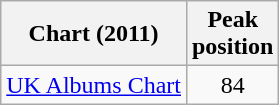<table class="wikitable sortable">
<tr>
<th>Chart (2011)</th>
<th>Peak<br>position</th>
</tr>
<tr>
<td align="left"><a href='#'>UK Albums Chart</a></td>
<td style="text-align:center;">84</td>
</tr>
</table>
